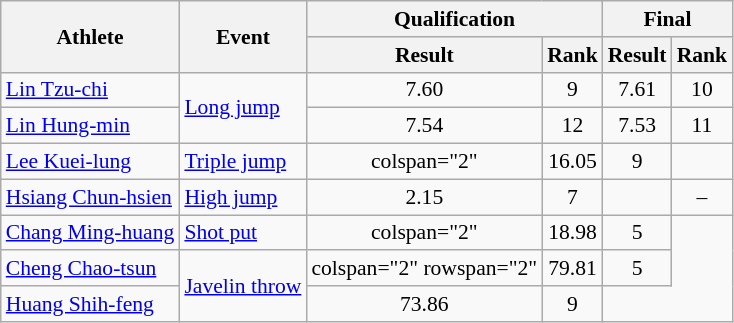<table class="wikitable" style="text-align:center; font-size:90%">
<tr>
<th rowspan="2">Athlete</th>
<th rowspan="2">Event</th>
<th colspan="2">Qualification</th>
<th colspan="2">Final</th>
</tr>
<tr>
<th>Result</th>
<th>Rank</th>
<th>Result</th>
<th>Rank</th>
</tr>
<tr>
<td align="left"><a href='#'>Lin Tzu-chi</a></td>
<td align="left" rowspan="2"><a href='#'>Long jump</a></td>
<td>7.60</td>
<td>9 <strong></strong></td>
<td>7.61</td>
<td>10</td>
</tr>
<tr>
<td align="left"><a href='#'>Lin Hung-min</a></td>
<td>7.54</td>
<td>12 <strong></strong></td>
<td>7.53</td>
<td>11</td>
</tr>
<tr>
<td align="left"><a href='#'>Lee Kuei-lung</a></td>
<td align="left"><a href='#'>Triple jump</a></td>
<td>colspan="2" </td>
<td>16.05</td>
<td>9</td>
</tr>
<tr>
<td align="left"><a href='#'>Hsiang Chun-hsien</a></td>
<td align="left"><a href='#'>High jump</a></td>
<td>2.15</td>
<td>7 <strong></strong></td>
<td><strong></strong></td>
<td>–</td>
</tr>
<tr>
<td align="left"><a href='#'>Chang Ming-huang</a></td>
<td align="left"><a href='#'>Shot put</a></td>
<td>colspan="2" </td>
<td>18.98</td>
<td>5 <strong></strong></td>
</tr>
<tr>
<td align="left"><a href='#'>Cheng Chao-tsun</a></td>
<td align="left" rowspan="2"><a href='#'>Javelin throw</a></td>
<td>colspan="2" rowspan="2" </td>
<td>79.81</td>
<td>5</td>
</tr>
<tr>
<td align="left"><a href='#'>Huang Shih-feng</a></td>
<td>73.86</td>
<td>9</td>
</tr>
</table>
